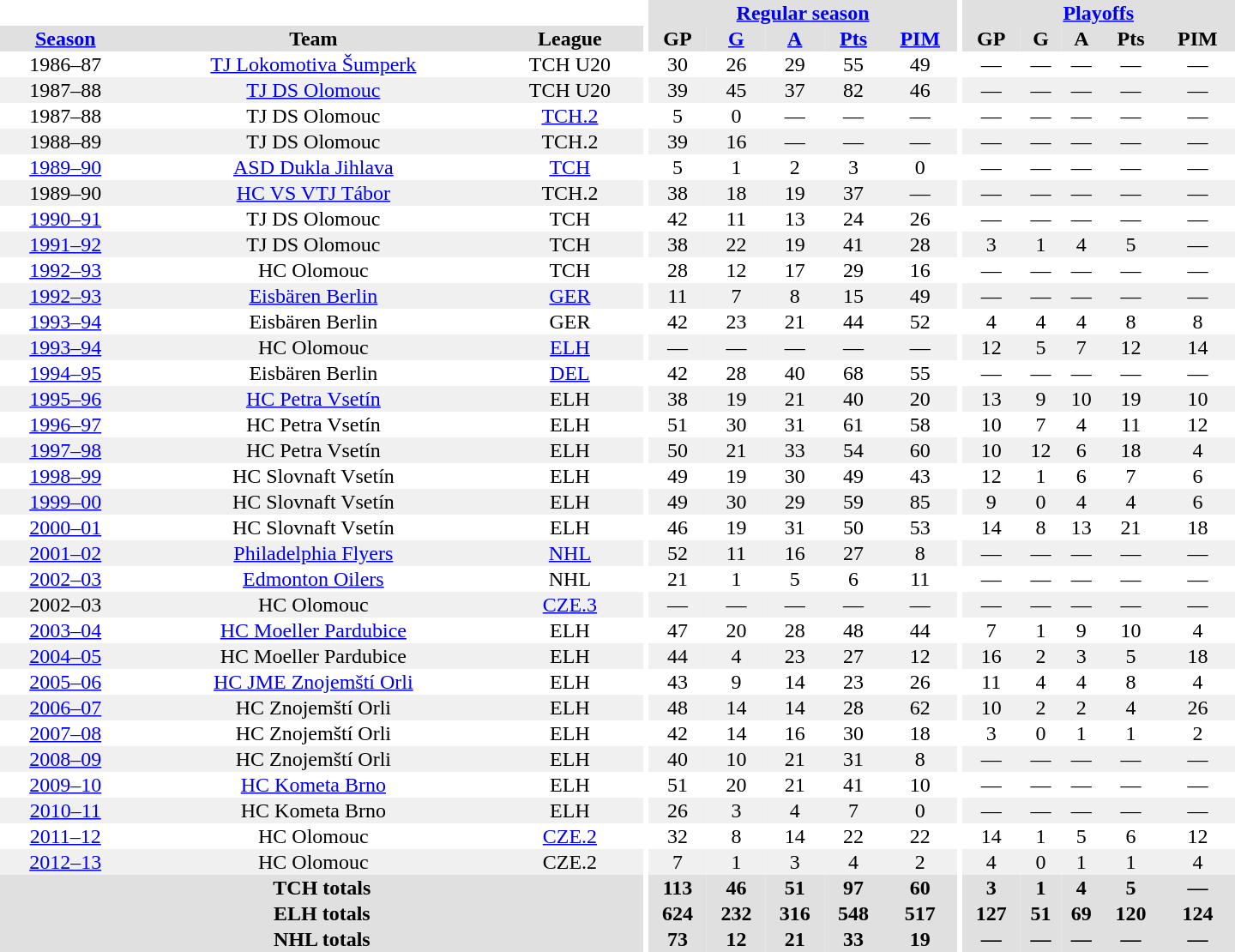<table border="0" cellpadding="1" cellspacing="0" style="text-align:center; width:60em">
<tr bgcolor="#e0e0e0">
<th colspan="3" bgcolor="#ffffff"></th>
<th rowspan="100" bgcolor="#ffffff"></th>
<th colspan="5"><a href='#'>Regular season</a></th>
<th rowspan="100" bgcolor="#ffffff"></th>
<th colspan="5"><a href='#'>Playoffs</a></th>
</tr>
<tr bgcolor="#e0e0e0">
<th><a href='#'>Season</a></th>
<th>Team</th>
<th>League</th>
<th>GP</th>
<th><a href='#'>G</a></th>
<th><a href='#'>A</a></th>
<th><a href='#'>Pts</a></th>
<th><a href='#'>PIM</a></th>
<th>GP</th>
<th>G</th>
<th>A</th>
<th>Pts</th>
<th>PIM</th>
</tr>
<tr>
<td>1986–87</td>
<td><a href='#'>TJ Lokomotiva Šumperk</a></td>
<td>TCH U20</td>
<td>30</td>
<td>26</td>
<td>29</td>
<td>55</td>
<td>49</td>
<td>—</td>
<td>—</td>
<td>—</td>
<td>—</td>
<td>—</td>
</tr>
<tr bgcolor="#f0f0f0">
<td>1987–88</td>
<td><a href='#'>TJ DS Olomouc</a></td>
<td>TCH U20</td>
<td>39</td>
<td>45</td>
<td>37</td>
<td>82</td>
<td>46</td>
<td>—</td>
<td>—</td>
<td>—</td>
<td>—</td>
<td>—</td>
</tr>
<tr>
<td>1987–88</td>
<td>TJ DS Olomouc</td>
<td><a href='#'>TCH.2</a></td>
<td>5</td>
<td>0</td>
<td>—</td>
<td>—</td>
<td>—</td>
<td>—</td>
<td>—</td>
<td>—</td>
<td>—</td>
<td>—</td>
</tr>
<tr bgcolor="#f0f0f0">
<td>1988–89</td>
<td>TJ DS Olomouc</td>
<td>TCH.2</td>
<td>39</td>
<td>16</td>
<td>—</td>
<td>—</td>
<td>—</td>
<td>—</td>
<td>—</td>
<td>—</td>
<td>—</td>
<td>—</td>
</tr>
<tr>
<td><a href='#'>1989–90</a></td>
<td><a href='#'>ASD Dukla Jihlava</a></td>
<td><a href='#'>TCH</a></td>
<td>5</td>
<td>1</td>
<td>2</td>
<td>3</td>
<td>0</td>
<td>—</td>
<td>—</td>
<td>—</td>
<td>—</td>
<td>—</td>
</tr>
<tr bgcolor="#f0f0f0">
<td>1989–90</td>
<td><a href='#'>HC VS VTJ Tábor</a></td>
<td>TCH.2</td>
<td>38</td>
<td>18</td>
<td>19</td>
<td>37</td>
<td>—</td>
<td>—</td>
<td>—</td>
<td>—</td>
<td>—</td>
<td>—</td>
</tr>
<tr>
<td><a href='#'>1990–91</a></td>
<td>TJ DS Olomouc</td>
<td>TCH</td>
<td>42</td>
<td>11</td>
<td>13</td>
<td>24</td>
<td>26</td>
<td>—</td>
<td>—</td>
<td>—</td>
<td>—</td>
<td>—</td>
</tr>
<tr bgcolor="#f0f0f0">
<td><a href='#'>1991–92</a></td>
<td>TJ DS Olomouc</td>
<td>TCH</td>
<td>38</td>
<td>22</td>
<td>19</td>
<td>41</td>
<td>28</td>
<td>3</td>
<td>1</td>
<td>4</td>
<td>5</td>
<td>—</td>
</tr>
<tr>
<td><a href='#'>1992–93</a></td>
<td>HC Olomouc</td>
<td>TCH</td>
<td>28</td>
<td>12</td>
<td>17</td>
<td>29</td>
<td>16</td>
<td>—</td>
<td>—</td>
<td>—</td>
<td>—</td>
<td>—</td>
</tr>
<tr bgcolor="#f0f0f0">
<td><a href='#'>1992–93</a></td>
<td><a href='#'>Eisbären Berlin</a></td>
<td><a href='#'>GER</a></td>
<td>11</td>
<td>7</td>
<td>8</td>
<td>15</td>
<td>49</td>
<td>—</td>
<td>—</td>
<td>—</td>
<td>—</td>
<td>—</td>
</tr>
<tr>
<td><a href='#'>1993–94</a></td>
<td>Eisbären Berlin</td>
<td>GER</td>
<td>42</td>
<td>23</td>
<td>21</td>
<td>44</td>
<td>52</td>
<td>4</td>
<td>4</td>
<td>4</td>
<td>8</td>
<td>8</td>
</tr>
<tr bgcolor="#f0f0f0">
<td><a href='#'>1993–94</a></td>
<td>HC Olomouc</td>
<td><a href='#'>ELH</a></td>
<td>—</td>
<td>—</td>
<td>—</td>
<td>—</td>
<td>—</td>
<td>12</td>
<td>5</td>
<td>7</td>
<td>12</td>
<td>14</td>
</tr>
<tr>
<td><a href='#'>1994–95</a></td>
<td>Eisbären Berlin</td>
<td><a href='#'>DEL</a></td>
<td>42</td>
<td>28</td>
<td>40</td>
<td>68</td>
<td>55</td>
<td>—</td>
<td>—</td>
<td>—</td>
<td>—</td>
<td>—</td>
</tr>
<tr bgcolor="#f0f0f0">
<td><a href='#'>1995–96</a></td>
<td><a href='#'>HC Petra Vsetín</a></td>
<td>ELH</td>
<td>38</td>
<td>19</td>
<td>21</td>
<td>40</td>
<td>20</td>
<td>13</td>
<td>9</td>
<td>10</td>
<td>19</td>
<td>10</td>
</tr>
<tr>
<td><a href='#'>1996–97</a></td>
<td>HC Petra Vsetín</td>
<td>ELH</td>
<td>51</td>
<td>30</td>
<td>31</td>
<td>61</td>
<td>58</td>
<td>10</td>
<td>7</td>
<td>4</td>
<td>11</td>
<td>12</td>
</tr>
<tr bgcolor="#f0f0f0">
<td><a href='#'>1997–98</a></td>
<td>HC Petra Vsetín</td>
<td>ELH</td>
<td>50</td>
<td>21</td>
<td>33</td>
<td>54</td>
<td>60</td>
<td>10</td>
<td>12</td>
<td>6</td>
<td>18</td>
<td>4</td>
</tr>
<tr>
<td><a href='#'>1998–99</a></td>
<td>HC Slovnaft Vsetín</td>
<td>ELH</td>
<td>49</td>
<td>19</td>
<td>30</td>
<td>49</td>
<td>43</td>
<td>12</td>
<td>1</td>
<td>6</td>
<td>7</td>
<td>6</td>
</tr>
<tr bgcolor="#f0f0f0">
<td><a href='#'>1999–00</a></td>
<td>HC Slovnaft Vsetín</td>
<td>ELH</td>
<td>49</td>
<td>30</td>
<td>29</td>
<td>59</td>
<td>85</td>
<td>9</td>
<td>0</td>
<td>4</td>
<td>4</td>
<td>6</td>
</tr>
<tr>
<td><a href='#'>2000–01</a></td>
<td>HC Slovnaft Vsetín</td>
<td>ELH</td>
<td>46</td>
<td>19</td>
<td>31</td>
<td>50</td>
<td>53</td>
<td>14</td>
<td>8</td>
<td>13</td>
<td>21</td>
<td>18</td>
</tr>
<tr bgcolor="#f0f0f0">
<td><a href='#'>2001–02</a></td>
<td><a href='#'>Philadelphia Flyers</a></td>
<td><a href='#'>NHL</a></td>
<td>52</td>
<td>11</td>
<td>16</td>
<td>27</td>
<td>8</td>
<td>—</td>
<td>—</td>
<td>—</td>
<td>—</td>
<td>—</td>
</tr>
<tr>
<td><a href='#'>2002–03</a></td>
<td><a href='#'>Edmonton Oilers</a></td>
<td>NHL</td>
<td>21</td>
<td>1</td>
<td>5</td>
<td>6</td>
<td>11</td>
<td>—</td>
<td>—</td>
<td>—</td>
<td>—</td>
<td>—</td>
</tr>
<tr bgcolor="#f0f0f0">
<td>2002–03</td>
<td>HC Olomouc</td>
<td><a href='#'>CZE.3</a></td>
<td>—</td>
<td>—</td>
<td>—</td>
<td>—</td>
<td>—</td>
<td>—</td>
<td>—</td>
<td>—</td>
<td>—</td>
<td>—</td>
</tr>
<tr>
<td><a href='#'>2003–04</a></td>
<td><a href='#'>HC Moeller Pardubice</a></td>
<td>ELH</td>
<td>47</td>
<td>20</td>
<td>28</td>
<td>48</td>
<td>44</td>
<td>7</td>
<td>1</td>
<td>9</td>
<td>10</td>
<td>4</td>
</tr>
<tr bgcolor="#f0f0f0">
<td><a href='#'>2004–05</a></td>
<td>HC Moeller Pardubice</td>
<td>ELH</td>
<td>44</td>
<td>4</td>
<td>23</td>
<td>27</td>
<td>12</td>
<td>16</td>
<td>2</td>
<td>3</td>
<td>5</td>
<td>18</td>
</tr>
<tr>
<td><a href='#'>2005–06</a></td>
<td><a href='#'>HC JME Znojemští Orli</a></td>
<td>ELH</td>
<td>43</td>
<td>9</td>
<td>14</td>
<td>23</td>
<td>26</td>
<td>11</td>
<td>4</td>
<td>4</td>
<td>8</td>
<td>4</td>
</tr>
<tr bgcolor="#f0f0f0">
<td><a href='#'>2006–07</a></td>
<td>HC Znojemští Orli</td>
<td>ELH</td>
<td>48</td>
<td>14</td>
<td>14</td>
<td>28</td>
<td>62</td>
<td>10</td>
<td>2</td>
<td>2</td>
<td>4</td>
<td>26</td>
</tr>
<tr>
<td><a href='#'>2007–08</a></td>
<td>HC Znojemští Orli</td>
<td>ELH</td>
<td>42</td>
<td>14</td>
<td>16</td>
<td>30</td>
<td>18</td>
<td>3</td>
<td>0</td>
<td>1</td>
<td>1</td>
<td>2</td>
</tr>
<tr bgcolor="#f0f0f0">
<td><a href='#'>2008–09</a></td>
<td>HC Znojemští Orli</td>
<td>ELH</td>
<td>40</td>
<td>10</td>
<td>21</td>
<td>31</td>
<td>8</td>
<td>—</td>
<td>—</td>
<td>—</td>
<td>—</td>
<td>—</td>
</tr>
<tr>
<td><a href='#'>2009–10</a></td>
<td><a href='#'>HC Kometa Brno</a></td>
<td>ELH</td>
<td>51</td>
<td>20</td>
<td>21</td>
<td>41</td>
<td>10</td>
<td>—</td>
<td>—</td>
<td>—</td>
<td>—</td>
<td>—</td>
</tr>
<tr bgcolor="#f0f0f0">
<td><a href='#'>2010–11</a></td>
<td>HC Kometa Brno</td>
<td>ELH</td>
<td>26</td>
<td>3</td>
<td>4</td>
<td>7</td>
<td>0</td>
<td>—</td>
<td>—</td>
<td>—</td>
<td>—</td>
<td>—</td>
</tr>
<tr>
<td><a href='#'>2011–12</a></td>
<td>HC Olomouc</td>
<td><a href='#'>CZE.2</a></td>
<td>32</td>
<td>8</td>
<td>14</td>
<td>22</td>
<td>22</td>
<td>14</td>
<td>1</td>
<td>5</td>
<td>6</td>
<td>12</td>
</tr>
<tr bgcolor="#f0f0f0">
<td><a href='#'>2012–13</a></td>
<td>HC Olomouc</td>
<td>CZE.2</td>
<td>7</td>
<td>1</td>
<td>3</td>
<td>4</td>
<td>2</td>
<td>4</td>
<td>0</td>
<td>1</td>
<td>1</td>
<td>4</td>
</tr>
<tr bgcolor="#e0e0e0">
<th colspan="3">TCH totals</th>
<th>113</th>
<th>46</th>
<th>51</th>
<th>97</th>
<th>60</th>
<th>3</th>
<th>1</th>
<th>4</th>
<th>5</th>
<th>—</th>
</tr>
<tr bgcolor="#e0e0e0">
<th colspan="3">ELH totals</th>
<th>624</th>
<th>232</th>
<th>316</th>
<th>548</th>
<th>517</th>
<th>127</th>
<th>51</th>
<th>69</th>
<th>120</th>
<th>124</th>
</tr>
<tr bgcolor="#e0e0e0">
<th colspan="3">NHL totals</th>
<th>73</th>
<th>12</th>
<th>21</th>
<th>33</th>
<th>19</th>
<th>—</th>
<th>—</th>
<th>—</th>
<th>—</th>
<th>—</th>
</tr>
</table>
